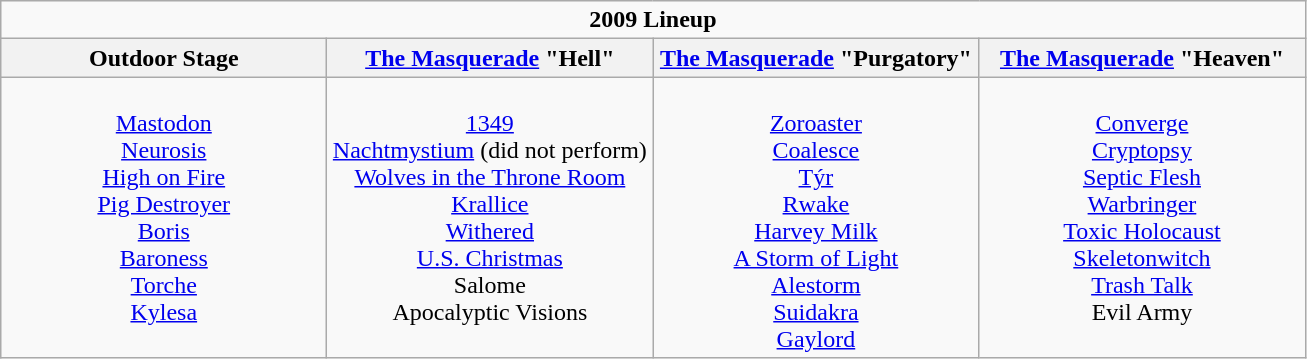<table class="wikitable">
<tr>
<td colspan="4" align="center"><strong>2009 Lineup</strong></td>
</tr>
<tr>
<th>Outdoor Stage</th>
<th><a href='#'>The Masquerade</a> "Hell"</th>
<th><a href='#'>The Masquerade</a> "Purgatory"</th>
<th><a href='#'>The Masquerade</a> "Heaven"</th>
</tr>
<tr>
<td valign="top" align="center" width=210><br><a href='#'>Mastodon</a><br>
<a href='#'>Neurosis</a><br>
<a href='#'>High on Fire</a><br>
<a href='#'>Pig Destroyer</a><br>
<a href='#'>Boris</a><br>
<a href='#'>Baroness</a><br>
<a href='#'>Torche</a><br>
<a href='#'>Kylesa</a><br></td>
<td valign="top" align="center" width=210><br><a href='#'>1349</a><br>
<a href='#'>Nachtmystium</a> (did not perform)<br>
<a href='#'>Wolves in the Throne Room</a><br>
<a href='#'>Krallice</a><br>
<a href='#'>Withered</a><br>
<a href='#'>U.S. Christmas</a><br>
Salome<br>
Apocalyptic Visions<br></td>
<td valign="top" align="center" width=210><br><a href='#'>Zoroaster</a><br>
<a href='#'>Coalesce</a><br>
<a href='#'>Týr</a><br>
<a href='#'>Rwake</a><br>
<a href='#'>Harvey Milk</a><br>
<a href='#'>A Storm of Light</a><br>
<a href='#'>Alestorm</a><br>
<a href='#'>Suidakra</a><br>
<a href='#'>Gaylord</a><br></td>
<td valign="top" align="center" width=210><br><a href='#'>Converge</a><br>
<a href='#'>Cryptopsy</a><br>
<a href='#'>Septic Flesh</a><br>
<a href='#'>Warbringer</a><br>
<a href='#'>Toxic Holocaust</a><br>
<a href='#'>Skeletonwitch</a><br>
<a href='#'>Trash Talk</a><br>
Evil Army<br></td>
</tr>
</table>
